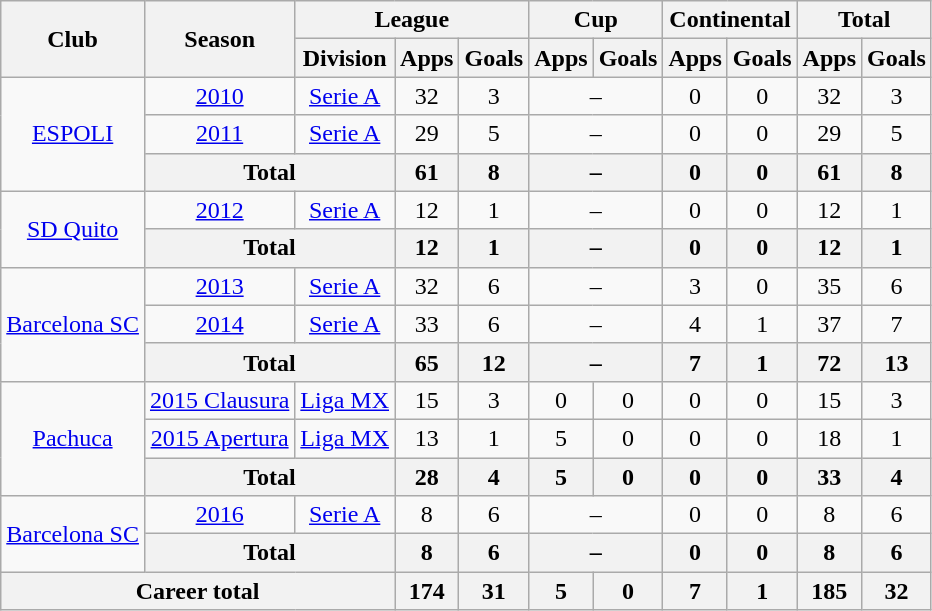<table class="wikitable" style="text-align: center;">
<tr>
<th rowspan="2">Club</th>
<th rowspan="2">Season</th>
<th colspan="3">League</th>
<th colspan="2">Cup</th>
<th colspan="2">Continental</th>
<th colspan="2">Total</th>
</tr>
<tr>
<th>Division</th>
<th>Apps</th>
<th>Goals</th>
<th>Apps</th>
<th>Goals</th>
<th>Apps</th>
<th>Goals</th>
<th>Apps</th>
<th>Goals</th>
</tr>
<tr>
<td rowspan="3"><a href='#'>ESPOLI</a></td>
<td><a href='#'>2010</a></td>
<td><a href='#'>Serie A</a></td>
<td>32</td>
<td>3</td>
<td colspan="2">–</td>
<td>0</td>
<td>0</td>
<td>32</td>
<td>3</td>
</tr>
<tr>
<td><a href='#'>2011</a></td>
<td><a href='#'>Serie A</a></td>
<td>29</td>
<td>5</td>
<td colspan="2">–</td>
<td>0</td>
<td>0</td>
<td>29</td>
<td>5</td>
</tr>
<tr>
<th colspan="2">Total</th>
<th>61</th>
<th>8</th>
<th colspan="2">–</th>
<th>0</th>
<th>0</th>
<th>61</th>
<th>8</th>
</tr>
<tr>
<td rowspan="2"><a href='#'>SD Quito</a></td>
<td><a href='#'>2012</a></td>
<td><a href='#'>Serie A</a></td>
<td>12</td>
<td>1</td>
<td colspan="2">–</td>
<td>0</td>
<td>0</td>
<td>12</td>
<td>1</td>
</tr>
<tr>
<th colspan="2">Total</th>
<th>12</th>
<th>1</th>
<th colspan="2">–</th>
<th>0</th>
<th>0</th>
<th>12</th>
<th>1</th>
</tr>
<tr>
<td rowspan="3"><a href='#'>Barcelona SC</a></td>
<td><a href='#'>2013</a></td>
<td><a href='#'>Serie A</a></td>
<td>32</td>
<td>6</td>
<td colspan="2">–</td>
<td>3</td>
<td>0</td>
<td>35</td>
<td>6</td>
</tr>
<tr>
<td><a href='#'>2014</a></td>
<td><a href='#'>Serie A</a></td>
<td>33</td>
<td>6</td>
<td colspan="2">–</td>
<td>4</td>
<td>1</td>
<td>37</td>
<td>7</td>
</tr>
<tr>
<th colspan="2">Total</th>
<th>65</th>
<th>12</th>
<th colspan="2">–</th>
<th>7</th>
<th>1</th>
<th>72</th>
<th>13</th>
</tr>
<tr>
<td rowspan="3"><a href='#'>Pachuca</a></td>
<td><a href='#'>2015 Clausura</a></td>
<td><a href='#'>Liga MX</a></td>
<td>15</td>
<td>3</td>
<td>0</td>
<td>0</td>
<td>0</td>
<td>0</td>
<td>15</td>
<td>3</td>
</tr>
<tr>
<td><a href='#'>2015 Apertura</a></td>
<td><a href='#'>Liga MX</a></td>
<td>13</td>
<td>1</td>
<td>5</td>
<td>0</td>
<td>0</td>
<td>0</td>
<td>18</td>
<td>1</td>
</tr>
<tr>
<th colspan="2">Total</th>
<th>28</th>
<th>4</th>
<th>5</th>
<th>0</th>
<th>0</th>
<th>0</th>
<th>33</th>
<th>4</th>
</tr>
<tr>
<td rowspan="2"><a href='#'>Barcelona SC</a></td>
<td><a href='#'>2016</a></td>
<td><a href='#'>Serie A</a></td>
<td>8</td>
<td>6</td>
<td colspan="2">–</td>
<td>0</td>
<td>0</td>
<td>8</td>
<td>6</td>
</tr>
<tr>
<th colspan="2">Total</th>
<th>8</th>
<th>6</th>
<th colspan="2">–</th>
<th>0</th>
<th>0</th>
<th>8</th>
<th>6</th>
</tr>
<tr>
<th colspan="3">Career total</th>
<th>174</th>
<th>31</th>
<th>5</th>
<th>0</th>
<th>7</th>
<th>1</th>
<th>185</th>
<th>32</th>
</tr>
</table>
